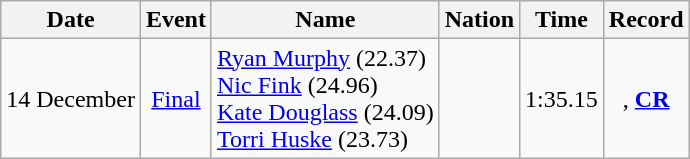<table class="wikitable" style=text-align:center>
<tr>
<th>Date</th>
<th>Event</th>
<th>Name</th>
<th>Nation</th>
<th>Time</th>
<th>Record</th>
</tr>
<tr>
<td>14 December</td>
<td><a href='#'>Final</a></td>
<td align=left><a href='#'>Ryan Murphy</a> (22.37)<br><a href='#'>Nic Fink</a> (24.96)<br><a href='#'>Kate Douglass</a> (24.09)<br><a href='#'>Torri Huske</a> (23.73)</td>
<td align=left></td>
<td>1:35.15</td>
<td>, <strong><a href='#'>CR</a></strong></td>
</tr>
</table>
